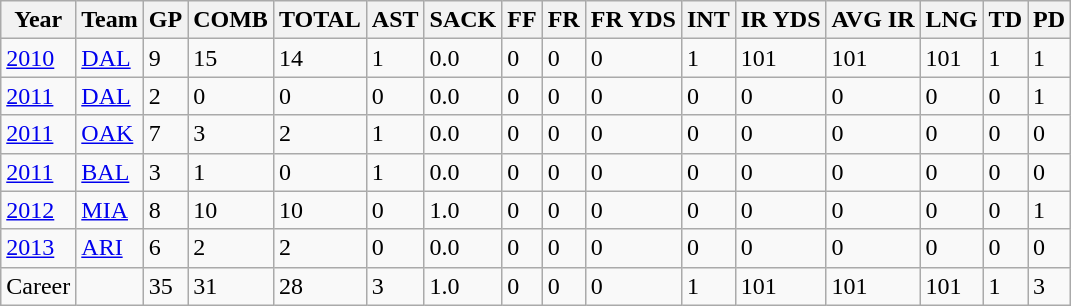<table class="wikitable">
<tr>
<th>Year</th>
<th>Team</th>
<th>GP</th>
<th>COMB</th>
<th>TOTAL</th>
<th>AST</th>
<th>SACK</th>
<th>FF</th>
<th>FR</th>
<th>FR YDS</th>
<th>INT</th>
<th>IR YDS</th>
<th>AVG IR</th>
<th>LNG</th>
<th>TD</th>
<th>PD</th>
</tr>
<tr>
<td><a href='#'>2010</a></td>
<td><a href='#'>DAL</a></td>
<td>9</td>
<td>15</td>
<td>14</td>
<td>1</td>
<td>0.0</td>
<td>0</td>
<td>0</td>
<td>0</td>
<td>1</td>
<td>101</td>
<td>101</td>
<td>101</td>
<td>1</td>
<td>1</td>
</tr>
<tr>
<td><a href='#'>2011</a></td>
<td><a href='#'>DAL</a></td>
<td>2</td>
<td>0</td>
<td>0</td>
<td>0</td>
<td>0.0</td>
<td>0</td>
<td>0</td>
<td>0</td>
<td>0</td>
<td>0</td>
<td>0</td>
<td>0</td>
<td>0</td>
<td>1</td>
</tr>
<tr>
<td><a href='#'>2011</a></td>
<td><a href='#'>OAK</a></td>
<td>7</td>
<td>3</td>
<td>2</td>
<td>1</td>
<td>0.0</td>
<td>0</td>
<td>0</td>
<td>0</td>
<td>0</td>
<td>0</td>
<td>0</td>
<td>0</td>
<td>0</td>
<td>0</td>
</tr>
<tr>
<td><a href='#'>2011</a></td>
<td><a href='#'>BAL</a></td>
<td>3</td>
<td>1</td>
<td>0</td>
<td>1</td>
<td>0.0</td>
<td>0</td>
<td>0</td>
<td>0</td>
<td>0</td>
<td>0</td>
<td>0</td>
<td>0</td>
<td>0</td>
<td>0</td>
</tr>
<tr>
<td><a href='#'>2012</a></td>
<td><a href='#'>MIA</a></td>
<td>8</td>
<td>10</td>
<td>10</td>
<td>0</td>
<td>1.0</td>
<td>0</td>
<td>0</td>
<td>0</td>
<td>0</td>
<td>0</td>
<td>0</td>
<td>0</td>
<td>0</td>
<td>1</td>
</tr>
<tr>
<td><a href='#'>2013</a></td>
<td><a href='#'>ARI</a></td>
<td>6</td>
<td>2</td>
<td>2</td>
<td>0</td>
<td>0.0</td>
<td>0</td>
<td>0</td>
<td>0</td>
<td>0</td>
<td>0</td>
<td>0</td>
<td>0</td>
<td>0</td>
<td>0</td>
</tr>
<tr>
<td>Career</td>
<td></td>
<td>35</td>
<td>31</td>
<td>28</td>
<td>3</td>
<td>1.0</td>
<td>0</td>
<td>0</td>
<td>0</td>
<td>1</td>
<td>101</td>
<td>101</td>
<td>101</td>
<td>1</td>
<td>3</td>
</tr>
</table>
